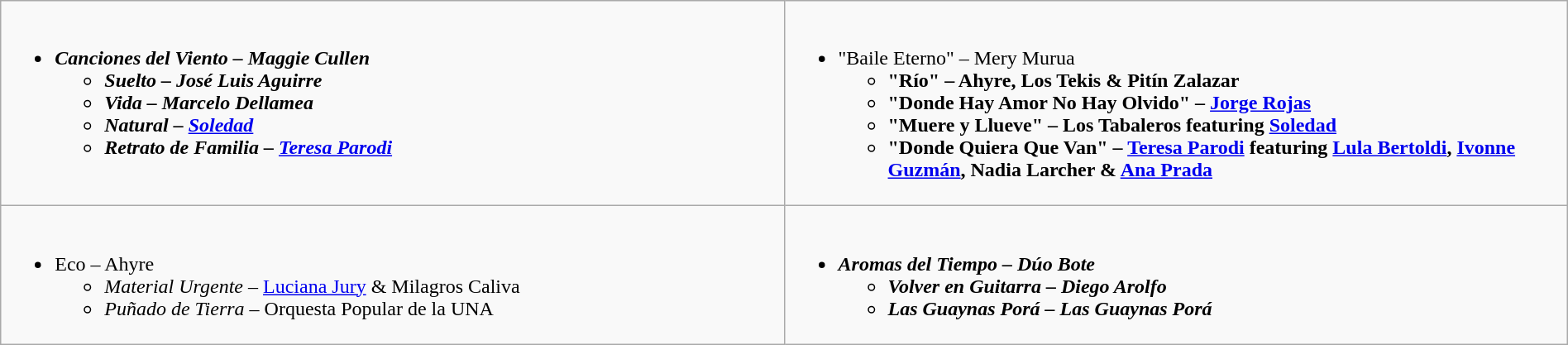<table class="wikitable" width="100%">
<tr>
<td style="vertical-align:top;" width="50%"><br><ul><li><strong><em>Canciones del Viento<em> – Maggie Cullen<strong><ul><li></em>Suelto<em> – José Luis Aguirre</li><li></em>Vida<em> – Marcelo Dellamea</li><li></em>Natural<em> – <a href='#'>Soledad</a></li><li></em>Retrato de Familia<em> – <a href='#'>Teresa Parodi</a></li></ul></li></ul></td>
<td style="vertical-align:top;" width="50%"><br><ul><li></strong>"Baile Eterno" – Mery Murua<strong><ul><li>"Río" – Ahyre, Los Tekis & Pitín Zalazar</li><li>"Donde Hay Amor No Hay Olvido" – <a href='#'>Jorge Rojas</a></li><li>"Muere y Llueve" – Los Tabaleros featuring <a href='#'>Soledad</a></li><li>"Donde Quiera Que Van" – <a href='#'>Teresa Parodi</a> featuring <a href='#'>Lula Bertoldi</a>, <a href='#'>Ivonne Guzmán</a>, Nadia Larcher & <a href='#'>Ana Prada</a></li></ul></li></ul></td>
</tr>
<tr>
<td style="vertical-align:top;" width="50%"><br><ul><li></em></strong>Eco</em> – Ahyre</strong><ul><li><em>Material Urgente</em> – <a href='#'>Luciana Jury</a> & Milagros Caliva</li><li><em>Puñado de Tierra</em> – Orquesta Popular de la UNA</li></ul></li></ul></td>
<td style="vertical-align:top;" width="50%"><br><ul><li><strong><em>Aromas del Tiempo<em> – Dúo Bote<strong><ul><li></em>Volver en Guitarra<em> – Diego Arolfo</li><li></em>Las Guaynas Porá<em> – Las Guaynas Porá</li></ul></li></ul></td>
</tr>
</table>
